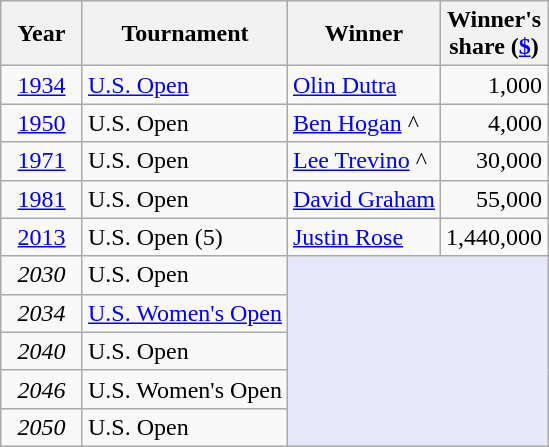<table class="wikitable">
<tr>
<th>  Year  </th>
<th>Tournament</th>
<th>Winner</th>
<th>Winner's<br>share (<a href='#'>$</a>)</th>
</tr>
<tr>
<td align=center><a href='#'>1934</a></td>
<td><a href='#'>U.S. Open</a></td>
<td> <a href='#'>Olin Dutra</a></td>
<td align=right>1,000</td>
</tr>
<tr>
<td align=center><a href='#'>1950</a></td>
<td>U.S. Open</td>
<td> <a href='#'>Ben Hogan</a> ^</td>
<td align=right>4,000</td>
</tr>
<tr>
<td align=center><a href='#'>1971</a></td>
<td>U.S. Open</td>
<td> <a href='#'>Lee Trevino</a> ^</td>
<td align=right>30,000</td>
</tr>
<tr>
<td align=center><a href='#'>1981</a></td>
<td>U.S. Open</td>
<td> <a href='#'>David Graham</a></td>
<td align=right>55,000</td>
</tr>
<tr>
<td align=center><a href='#'>2013</a></td>
<td>U.S. Open (5)</td>
<td> <a href='#'>Justin Rose</a></td>
<td align=right>1,440,000</td>
</tr>
<tr>
<td align=center><em>2030</em></td>
<td>U.S. Open</td>
<td rowspan=5 colspan=2 style="background:#E6E8FA;"></td>
</tr>
<tr>
<td align=center><em>2034</em></td>
<td><a href='#'>U.S. Women's Open</a></td>
</tr>
<tr>
<td align=center><em>2040</em></td>
<td>U.S. Open</td>
</tr>
<tr>
<td align=center><em>2046</em></td>
<td>U.S. Women's Open</td>
</tr>
<tr>
<td align=center><em>2050</em></td>
<td>U.S. Open</td>
</tr>
</table>
